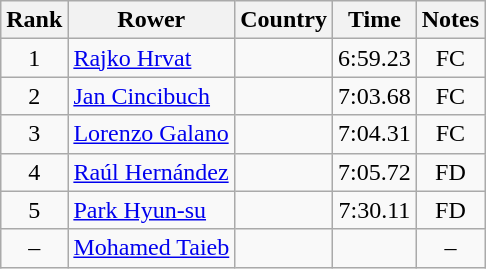<table class="wikitable" style="text-align:center">
<tr>
<th>Rank</th>
<th>Rower</th>
<th>Country</th>
<th>Time</th>
<th>Notes</th>
</tr>
<tr>
<td>1</td>
<td align="left"><a href='#'>Rajko Hrvat</a></td>
<td align="left"></td>
<td>6:59.23</td>
<td>FC</td>
</tr>
<tr>
<td>2</td>
<td align="left"><a href='#'>Jan Cincibuch</a></td>
<td align="left"></td>
<td>7:03.68</td>
<td>FC</td>
</tr>
<tr>
<td>3</td>
<td align="left"><a href='#'>Lorenzo Galano</a></td>
<td align="left"></td>
<td>7:04.31</td>
<td>FC</td>
</tr>
<tr>
<td>4</td>
<td align="left"><a href='#'>Raúl Hernández</a></td>
<td align="left"></td>
<td>7:05.72</td>
<td>FD</td>
</tr>
<tr>
<td>5</td>
<td align="left"><a href='#'>Park Hyun-su</a></td>
<td align="left"></td>
<td>7:30.11</td>
<td>FD</td>
</tr>
<tr>
<td>–</td>
<td align="left"><a href='#'>Mohamed Taieb</a></td>
<td align="left"></td>
<td></td>
<td>–</td>
</tr>
</table>
